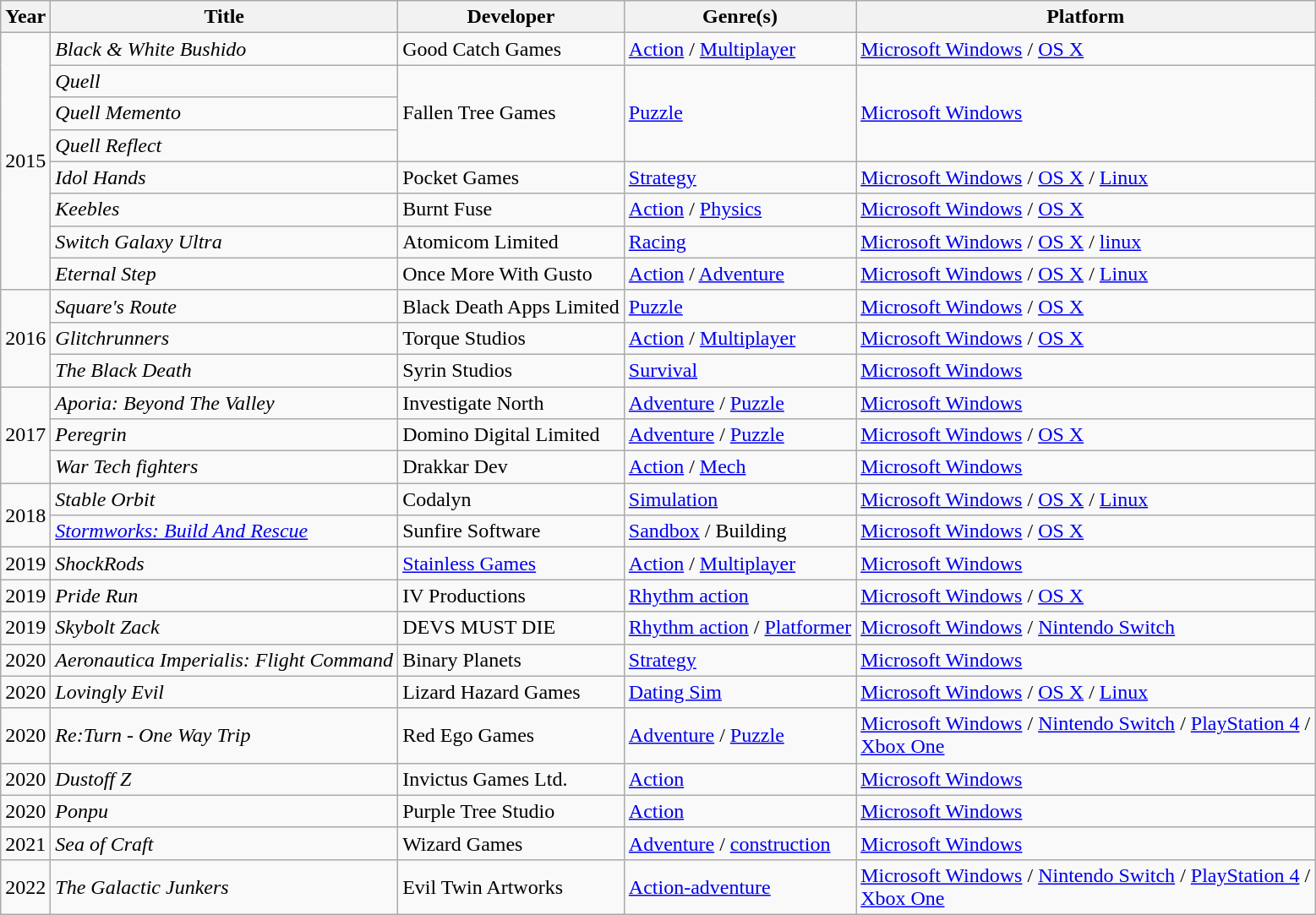<table class="wikitable">
<tr>
<th>Year</th>
<th>Title</th>
<th>Developer</th>
<th>Genre(s)</th>
<th>Platform</th>
</tr>
<tr>
<td rowspan="8">2015</td>
<td><em>Black & White Bushido</em></td>
<td>Good Catch Games</td>
<td><a href='#'>Action</a> / <a href='#'>Multiplayer</a></td>
<td><a href='#'>Microsoft Windows</a> / <a href='#'>OS X</a></td>
</tr>
<tr>
<td><em>Quell</em></td>
<td rowspan="3">Fallen Tree Games</td>
<td rowspan="3"><a href='#'>Puzzle</a></td>
<td rowspan="3"><a href='#'>Microsoft Windows</a></td>
</tr>
<tr>
<td><em>Quell Memento</em></td>
</tr>
<tr>
<td><em>Quell Reflect</em></td>
</tr>
<tr>
<td><em>Idol Hands</em></td>
<td>Pocket Games</td>
<td><a href='#'>Strategy</a></td>
<td><a href='#'>Microsoft Windows</a> / <a href='#'>OS X</a> / <a href='#'>Linux</a></td>
</tr>
<tr>
<td><em>Keebles</em></td>
<td>Burnt Fuse</td>
<td><a href='#'>Action</a> / <a href='#'>Physics</a></td>
<td><a href='#'>Microsoft Windows</a> / <a href='#'>OS X</a></td>
</tr>
<tr>
<td><em>Switch Galaxy Ultra</em></td>
<td>Atomicom Limited</td>
<td><a href='#'>Racing</a></td>
<td><a href='#'>Microsoft Windows</a> / <a href='#'>OS X</a> / <a href='#'>linux</a></td>
</tr>
<tr>
<td><em>Eternal Step</em></td>
<td>Once More With Gusto</td>
<td><a href='#'>Action</a> / <a href='#'>Adventure</a></td>
<td><a href='#'>Microsoft Windows</a> / <a href='#'>OS X</a> / <a href='#'>Linux</a></td>
</tr>
<tr>
<td rowspan="3">2016</td>
<td><em>Square's Route</em></td>
<td>Black Death Apps Limited</td>
<td><a href='#'>Puzzle</a></td>
<td><a href='#'>Microsoft Windows</a> / <a href='#'>OS X</a></td>
</tr>
<tr>
<td><em>Glitchrunners</em></td>
<td>Torque Studios</td>
<td><a href='#'>Action</a> / <a href='#'>Multiplayer</a></td>
<td><a href='#'>Microsoft Windows</a> / <a href='#'>OS X</a></td>
</tr>
<tr>
<td><em>The Black Death</em></td>
<td>Syrin Studios</td>
<td><a href='#'>Survival</a></td>
<td><a href='#'>Microsoft Windows</a></td>
</tr>
<tr>
<td rowspan="3">2017</td>
<td><em>Aporia: Beyond The Valley</em></td>
<td>Investigate North</td>
<td><a href='#'>Adventure</a> / <a href='#'>Puzzle</a></td>
<td><a href='#'>Microsoft Windows</a></td>
</tr>
<tr>
<td><em>Peregrin</em></td>
<td>Domino Digital Limited</td>
<td><a href='#'>Adventure</a> / <a href='#'>Puzzle</a></td>
<td><a href='#'>Microsoft Windows</a> / <a href='#'>OS X</a></td>
</tr>
<tr>
<td><em>War Tech fighters</em></td>
<td>Drakkar Dev</td>
<td><a href='#'>Action</a> / <a href='#'>Mech</a></td>
<td><a href='#'>Microsoft Windows</a></td>
</tr>
<tr>
<td rowspan="2">2018</td>
<td><em>Stable Orbit</em></td>
<td>Codalyn</td>
<td><a href='#'>Simulation</a></td>
<td><a href='#'>Microsoft Windows</a> / <a href='#'>OS X</a> / <a href='#'>Linux</a></td>
</tr>
<tr>
<td><em><a href='#'>Stormworks: Build And Rescue</a></em></td>
<td>Sunfire Software</td>
<td><a href='#'>Sandbox</a> / Building</td>
<td><a href='#'>Microsoft Windows</a> / <a href='#'>OS X</a></td>
</tr>
<tr>
<td>2019</td>
<td><em>ShockRods</em></td>
<td><a href='#'>Stainless Games</a></td>
<td><a href='#'>Action</a> / <a href='#'>Multiplayer</a></td>
<td><a href='#'>Microsoft Windows</a></td>
</tr>
<tr>
<td>2019</td>
<td><em>Pride Run</em></td>
<td>IV Productions</td>
<td><a href='#'>Rhythm action</a></td>
<td><a href='#'>Microsoft Windows</a> / <a href='#'>OS X</a></td>
</tr>
<tr>
<td>2019</td>
<td><em>Skybolt Zack</em></td>
<td>DEVS MUST DIE</td>
<td><a href='#'>Rhythm action</a> / <a href='#'>Platformer</a></td>
<td><a href='#'>Microsoft Windows</a> / <a href='#'>Nintendo Switch</a></td>
</tr>
<tr>
<td>2020</td>
<td><em>Aeronautica Imperialis: Flight Command</em></td>
<td>Binary Planets</td>
<td><a href='#'>Strategy</a></td>
<td><a href='#'>Microsoft Windows</a></td>
</tr>
<tr>
<td>2020</td>
<td><em>Lovingly Evil</em></td>
<td>Lizard Hazard Games</td>
<td><a href='#'>Dating Sim</a></td>
<td><a href='#'>Microsoft Windows</a> / <a href='#'>OS X</a> / <a href='#'>Linux</a></td>
</tr>
<tr>
<td>2020</td>
<td><em>Re:Turn - One Way Trip</em></td>
<td>Red Ego Games</td>
<td><a href='#'>Adventure</a> / <a href='#'>Puzzle</a></td>
<td><a href='#'>Microsoft Windows</a> / <a href='#'>Nintendo Switch</a> / <a href='#'>PlayStation 4</a> /<br><a href='#'>Xbox One</a></td>
</tr>
<tr>
<td>2020</td>
<td><em>Dustoff Z</em></td>
<td>Invictus Games Ltd.</td>
<td><a href='#'>Action</a></td>
<td><a href='#'>Microsoft Windows</a></td>
</tr>
<tr>
<td>2020</td>
<td><em>Ponpu</em></td>
<td>Purple Tree Studio</td>
<td><a href='#'>Action</a></td>
<td><a href='#'>Microsoft Windows</a></td>
</tr>
<tr>
<td>2021</td>
<td><em>Sea of Craft</em></td>
<td>Wizard Games</td>
<td><a href='#'>Adventure</a> / <a href='#'>construction</a></td>
<td><a href='#'>Microsoft Windows</a></td>
</tr>
<tr>
<td>2022</td>
<td><em>The</em> <em>Galactic Junkers</em></td>
<td>Evil Twin Artworks</td>
<td><a href='#'>Action-adventure</a></td>
<td><a href='#'>Microsoft Windows</a> / <a href='#'>Nintendo Switch</a> / <a href='#'>PlayStation 4</a> /<br><a href='#'>Xbox One</a></td>
</tr>
</table>
